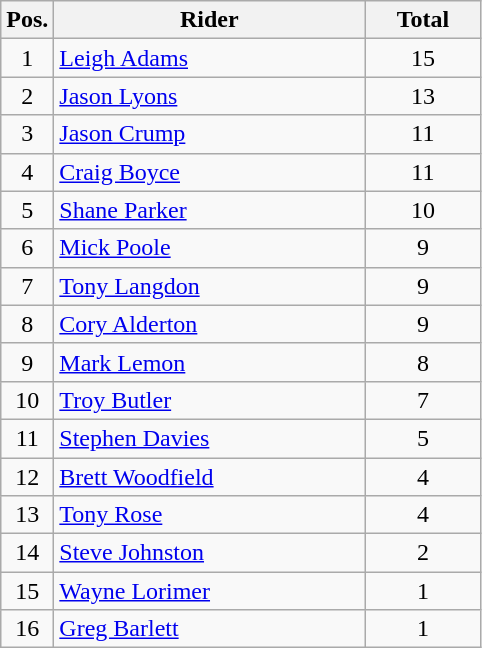<table class=wikitable>
<tr>
<th width=25px>Pos.</th>
<th width=200px>Rider</th>
<th width=70px>Total</th>
</tr>
<tr align=center >
<td>1</td>
<td align=left> <a href='#'>Leigh Adams</a></td>
<td>15</td>
</tr>
<tr align=center >
<td>2</td>
<td align=left> <a href='#'>Jason Lyons</a></td>
<td>13</td>
</tr>
<tr align=center >
<td>3</td>
<td align=left> <a href='#'>Jason Crump</a></td>
<td>11</td>
</tr>
<tr align=center >
<td>4</td>
<td align=left> <a href='#'>Craig Boyce</a></td>
<td>11</td>
</tr>
<tr align=center >
<td>5</td>
<td align=left> <a href='#'>Shane Parker</a></td>
<td>10</td>
</tr>
<tr align=center>
<td>6</td>
<td align=left> <a href='#'>Mick Poole</a></td>
<td>9</td>
</tr>
<tr align=center>
<td>7</td>
<td align=left> <a href='#'>Tony Langdon</a></td>
<td>9</td>
</tr>
<tr align=center>
<td>8</td>
<td align=left> <a href='#'>Cory Alderton</a></td>
<td>9</td>
</tr>
<tr align=center>
<td>9</td>
<td align=left> <a href='#'>Mark Lemon</a></td>
<td>8</td>
</tr>
<tr align=center>
<td>10</td>
<td align=left> <a href='#'>Troy Butler</a></td>
<td>7</td>
</tr>
<tr align=center>
<td>11</td>
<td align=left> <a href='#'>Stephen Davies</a></td>
<td>5</td>
</tr>
<tr align=center>
<td>12</td>
<td align=left> <a href='#'>Brett Woodfield</a></td>
<td>4</td>
</tr>
<tr align=center>
<td>13</td>
<td align=left> <a href='#'>Tony Rose</a></td>
<td>4</td>
</tr>
<tr align=center>
<td>14</td>
<td align=left> <a href='#'>Steve Johnston</a></td>
<td>2</td>
</tr>
<tr align=center>
<td>15</td>
<td align=left> <a href='#'>Wayne Lorimer</a></td>
<td>1</td>
</tr>
<tr align=center>
<td>16</td>
<td align=left> <a href='#'>Greg Barlett</a></td>
<td>1</td>
</tr>
</table>
